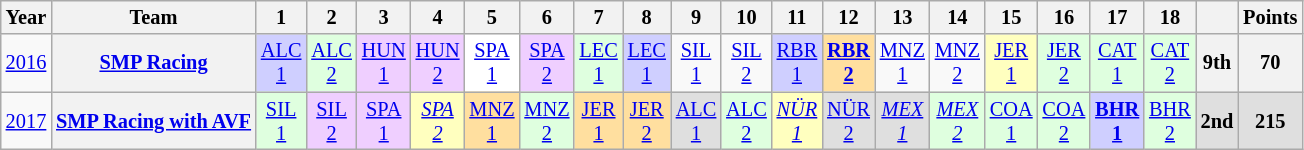<table class="wikitable" style="text-align:center; font-size:85%">
<tr>
<th>Year</th>
<th>Team</th>
<th>1</th>
<th>2</th>
<th>3</th>
<th>4</th>
<th>5</th>
<th>6</th>
<th>7</th>
<th>8</th>
<th>9</th>
<th>10</th>
<th>11</th>
<th>12</th>
<th>13</th>
<th>14</th>
<th>15</th>
<th>16</th>
<th>17</th>
<th>18</th>
<th></th>
<th>Points</th>
</tr>
<tr>
<td><a href='#'>2016</a></td>
<th nowrap><a href='#'>SMP Racing</a></th>
<td style="background:#CFCFFF;"><a href='#'>ALC<br>1</a><br></td>
<td style="background:#DFFFDF;"><a href='#'>ALC<br>2</a><br></td>
<td style="background:#EFCFFF;"><a href='#'>HUN<br>1</a><br></td>
<td style="background:#EFCFFF;"><a href='#'>HUN<br>2</a><br></td>
<td style="background:#FFFFFF;"><a href='#'>SPA<br>1</a><br></td>
<td style="background:#EFCFFF;"><a href='#'>SPA<br>2</a><br></td>
<td style="background:#DFFFDF;"><a href='#'>LEC<br>1</a><br></td>
<td style="background:#CFCFFF;"><a href='#'>LEC<br>1</a><br></td>
<td><a href='#'>SIL<br>1</a></td>
<td><a href='#'>SIL<br>2</a></td>
<td style="background:#CFCFFF;"><a href='#'>RBR<br>1</a><br></td>
<td style="background:#FFDF9F;"><strong><a href='#'>RBR<br>2</a></strong><br></td>
<td><a href='#'>MNZ<br>1</a></td>
<td><a href='#'>MNZ<br>2</a></td>
<td style="background:#FFFFBF;"><a href='#'>JER<br>1</a><br></td>
<td style="background:#DFFFDF;"><a href='#'>JER<br>2</a><br></td>
<td style="background:#DFFFDF;"><a href='#'>CAT<br>1</a><br></td>
<td style="background:#DFFFDF;"><a href='#'>CAT<br>2</a><br></td>
<th>9th</th>
<th>70</th>
</tr>
<tr>
<td><a href='#'>2017</a></td>
<th nowrap><a href='#'>SMP Racing with AVF</a></th>
<td style="background:#DFFFDF;"><a href='#'>SIL<br>1</a><br></td>
<td style="background:#EFCFFF;"><a href='#'>SIL<br>2</a><br></td>
<td style="background:#EFCFFF;"><a href='#'>SPA<br>1</a><br></td>
<td style="background:#FFFFBF;"><em><a href='#'>SPA<br>2</a></em><br></td>
<td style="background:#FFDF9F;"><a href='#'>MNZ<br>1</a><br></td>
<td style="background:#DFFFDF;"><a href='#'>MNZ<br>2</a><br></td>
<td style="background:#FFDF9F;"><a href='#'>JER<br>1</a><br></td>
<td style="background:#FFDF9F;"><a href='#'>JER<br>2</a><br></td>
<td style="background:#DFDFDF;"><a href='#'>ALC<br>1</a><br></td>
<td style="background:#DFFFDF;"><a href='#'>ALC<br>2</a><br></td>
<td style="background:#FFFFBF;"><em><a href='#'>NÜR<br>1</a></em><br></td>
<td style="background:#DFDFDF;"><a href='#'>NÜR<br>2</a><br></td>
<td style="background:#DFDFDF;"><em><a href='#'>MEX<br>1</a></em><br></td>
<td style="background:#DFFFDF;"><em><a href='#'>MEX<br>2</a></em><br></td>
<td style="background:#DFFFDF;"><a href='#'>COA<br>1</a><br></td>
<td style="background:#DFFFDF;"><a href='#'>COA<br>2</a><br></td>
<td style="background:#CFCFFF;"><strong><a href='#'>BHR<br>1</a></strong><br></td>
<td style="background:#DFFFDF;"><a href='#'>BHR<br>2</a><br></td>
<th style="background:#DFDFDF;">2nd</th>
<th style="background:#DFDFDF;">215</th>
</tr>
</table>
